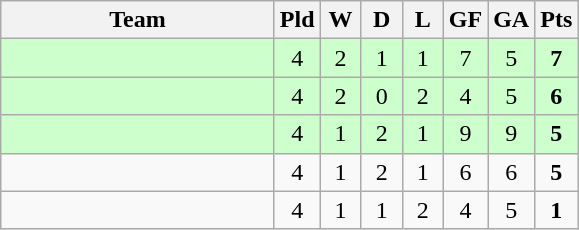<table class=wikitable style="text-align:center">
<tr>
<th width="175">Team</th>
<th width="20">Pld</th>
<th width="20">W</th>
<th width="20">D</th>
<th width="20">L</th>
<th width="20">GF</th>
<th width="20">GA</th>
<th width="20">Pts</th>
</tr>
<tr bgcolor=ccffcc>
<td align=left></td>
<td>4</td>
<td>2</td>
<td>1</td>
<td>1</td>
<td>7</td>
<td>5</td>
<td><strong>7</strong></td>
</tr>
<tr bgcolor=ccffcc>
<td align=left></td>
<td>4</td>
<td>2</td>
<td>0</td>
<td>2</td>
<td>4</td>
<td>5</td>
<td><strong>6</strong></td>
</tr>
<tr bgcolor=ccffcc>
<td align=left></td>
<td>4</td>
<td>1</td>
<td>2</td>
<td>1</td>
<td>9</td>
<td>9</td>
<td><strong>5</strong></td>
</tr>
<tr>
<td align=left></td>
<td>4</td>
<td>1</td>
<td>2</td>
<td>1</td>
<td>6</td>
<td>6</td>
<td><strong>5</strong></td>
</tr>
<tr>
<td align=left></td>
<td>4</td>
<td>1</td>
<td>1</td>
<td>2</td>
<td>4</td>
<td>5</td>
<td><strong>1</strong></td>
</tr>
</table>
